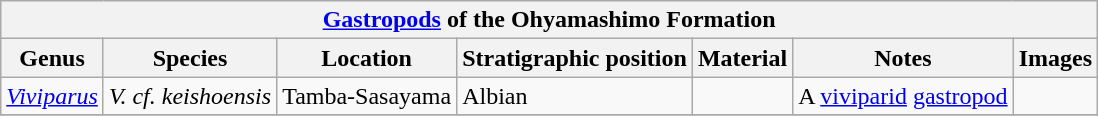<table class="wikitable" align="center">
<tr>
<th colspan="7" align="center"><a href='#'>Gastropods</a> of the Ohyamashimo Formation</th>
</tr>
<tr>
<th>Genus</th>
<th>Species</th>
<th>Location</th>
<th>Stratigraphic position</th>
<th>Material</th>
<th>Notes</th>
<th>Images</th>
</tr>
<tr>
<td><em><a href='#'>Viviparus</a></em></td>
<td><em>V. cf. keishoensis</em></td>
<td>Tamba-Sasayama</td>
<td>Albian</td>
<td></td>
<td>A <a href='#'>viviparid</a> <a href='#'>gastropod</a></td>
<td></td>
</tr>
<tr>
</tr>
</table>
